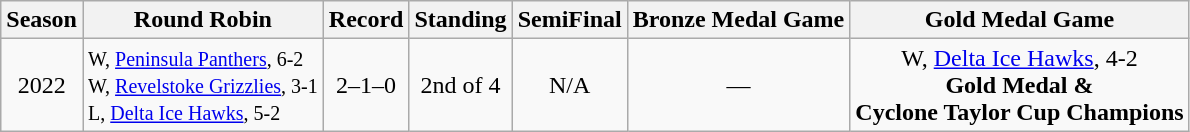<table class="wikitable" style="text-align:center">
<tr>
<th>Season</th>
<th>Round Robin</th>
<th>Record</th>
<th>Standing</th>
<th>SemiFinal</th>
<th>Bronze Medal Game</th>
<th>Gold Medal Game</th>
</tr>
<tr>
<td>2022</td>
<td align=left><small> W, <a href='#'>Peninsula Panthers</a>, 6-2<br>W, <a href='#'>Revelstoke Grizzlies</a>, 3-1<br>L, <a href='#'>Delta Ice Hawks</a>, 5-2<br></small></td>
<td>2–1–0</td>
<td>2nd of 4</td>
<td>N/A</td>
<td>—</td>
<td>W, <a href='#'>Delta Ice Hawks</a>, 4-2<br><strong>Gold Medal &<br> Cyclone Taylor Cup Champions</strong></td>
</tr>
</table>
